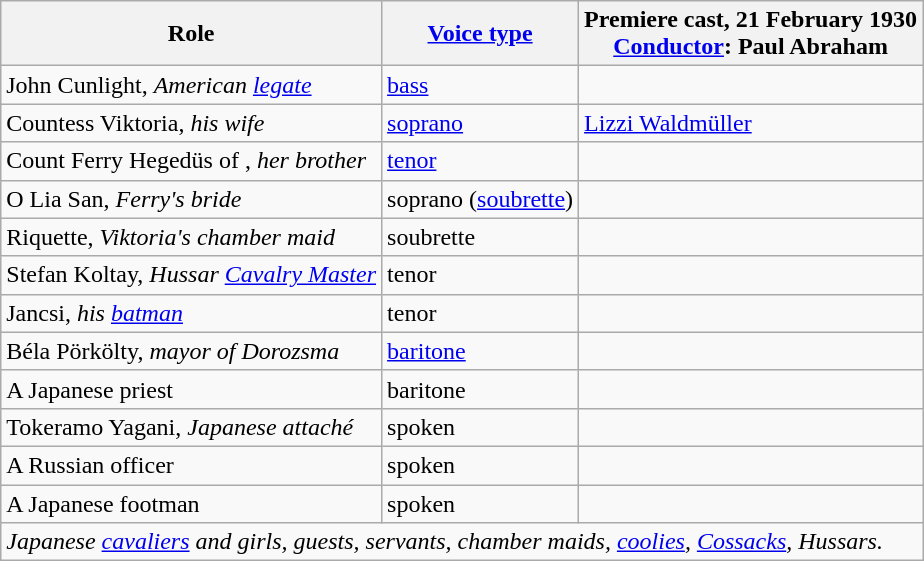<table class="wikitable">
<tr>
<th>Role</th>
<th><a href='#'>Voice type</a></th>
<th>Premiere cast, 21 February 1930<br><a href='#'>Conductor</a>: Paul Abraham</th>
</tr>
<tr>
<td>John Cunlight, <em>American <a href='#'>legate</a></em></td>
<td><a href='#'>bass</a></td>
<td></td>
</tr>
<tr>
<td>Countess Viktoria, <em>his wife</em></td>
<td><a href='#'>soprano</a></td>
<td><a href='#'>Lizzi Waldmüller</a></td>
</tr>
<tr>
<td>Count Ferry Hegedüs of , <em>her brother</em></td>
<td><a href='#'>tenor</a></td>
<td></td>
</tr>
<tr>
<td>O Lia San, <em>Ferry's bride</em></td>
<td>soprano (<a href='#'>soubrette</a>)</td>
<td></td>
</tr>
<tr>
<td>Riquette, <em>Viktoria's chamber maid</em></td>
<td>soubrette</td>
<td></td>
</tr>
<tr>
<td>Stefan Koltay, <em>Hussar <a href='#'>Cavalry Master</a></em></td>
<td>tenor</td>
<td></td>
</tr>
<tr>
<td>Jancsi, <em>his <a href='#'>batman</a></em></td>
<td>tenor</td>
<td></td>
</tr>
<tr>
<td>Béla Pörkölty, <em>mayor of Dorozsma</em></td>
<td><a href='#'>baritone</a></td>
<td></td>
</tr>
<tr>
<td>A Japanese priest</td>
<td>baritone</td>
<td></td>
</tr>
<tr>
<td>Tokeramo Yagani, <em>Japanese attaché</em></td>
<td>spoken</td>
<td></td>
</tr>
<tr>
<td>A Russian officer</td>
<td>spoken</td>
<td></td>
</tr>
<tr>
<td>A Japanese footman</td>
<td>spoken</td>
<td></td>
</tr>
<tr>
<td colspan="3"><em>Japanese <a href='#'>cavaliers</a> and girls, guests, servants, chamber maids, <a href='#'>coolies</a>, <a href='#'>Cossacks</a>, Hussars.</em></td>
</tr>
</table>
